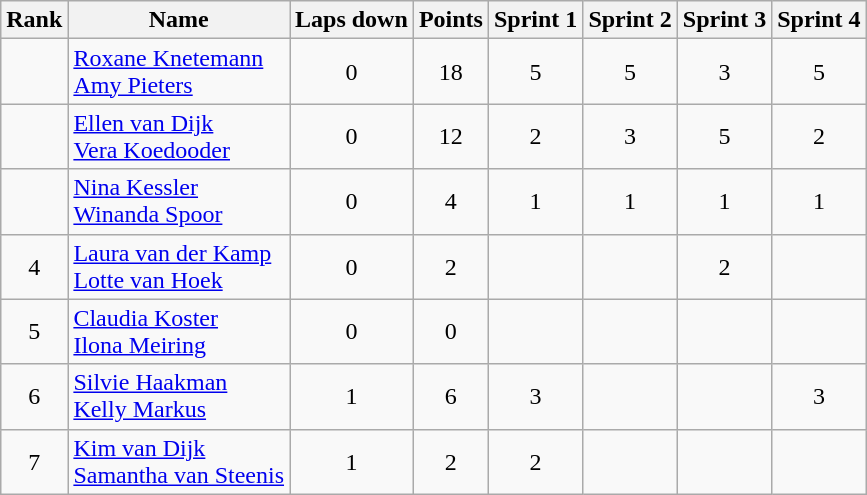<table class="wikitable sortable" style="text-align:center">
<tr>
<th>Rank</th>
<th>Name</th>
<th>Laps down</th>
<th>Points</th>
<th>Sprint 1</th>
<th>Sprint 2</th>
<th>Sprint 3</th>
<th>Sprint 4</th>
</tr>
<tr>
<td></td>
<td align=left><a href='#'>Roxane Knetemann</a><br><a href='#'>Amy Pieters</a></td>
<td>0</td>
<td>18</td>
<td>5</td>
<td>5</td>
<td>3</td>
<td>5</td>
</tr>
<tr>
<td></td>
<td align=left><a href='#'>Ellen van Dijk</a><br><a href='#'>Vera Koedooder</a></td>
<td>0</td>
<td>12</td>
<td>2</td>
<td>3</td>
<td>5</td>
<td>2</td>
</tr>
<tr>
<td></td>
<td align=left><a href='#'>Nina Kessler</a><br><a href='#'>Winanda Spoor</a></td>
<td>0</td>
<td>4</td>
<td>1</td>
<td>1</td>
<td>1</td>
<td>1</td>
</tr>
<tr>
<td>4</td>
<td align=left><a href='#'>Laura van der Kamp</a><br><a href='#'>Lotte van Hoek</a></td>
<td>0</td>
<td>2</td>
<td></td>
<td></td>
<td>2</td>
<td></td>
</tr>
<tr>
<td>5</td>
<td align=left><a href='#'>Claudia Koster</a><br><a href='#'>Ilona Meiring</a></td>
<td>0</td>
<td>0</td>
<td></td>
<td></td>
<td></td>
<td></td>
</tr>
<tr>
<td>6</td>
<td align=left><a href='#'>Silvie Haakman</a><br><a href='#'>Kelly Markus</a></td>
<td>1</td>
<td>6</td>
<td>3</td>
<td></td>
<td></td>
<td>3</td>
</tr>
<tr>
<td>7</td>
<td align=left><a href='#'>Kim van Dijk</a><br><a href='#'>Samantha van Steenis</a></td>
<td>1</td>
<td>2</td>
<td>2</td>
<td></td>
<td></td>
<td></td>
</tr>
</table>
